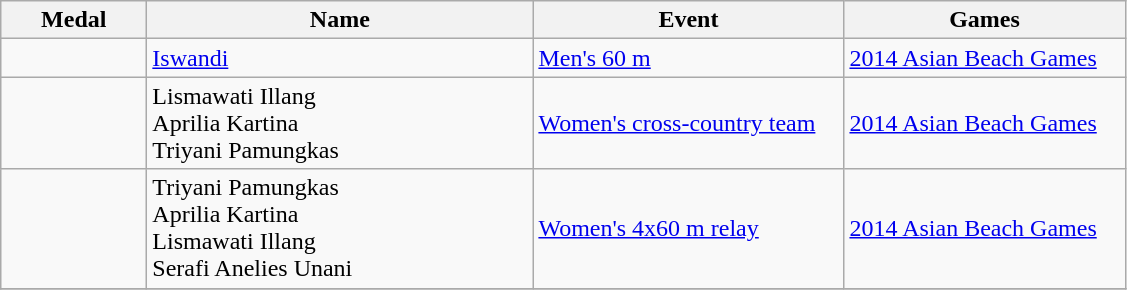<table class="wikitable sortable" style="font-size:100%">
<tr>
<th width="90">Medal</th>
<th width="250">Name</th>
<th width="200">Event</th>
<th width="180">Games</th>
</tr>
<tr>
<td></td>
<td><a href='#'>Iswandi</a></td>
<td><a href='#'>Men's 60 m</a></td>
<td><a href='#'>2014 Asian Beach Games</a></td>
</tr>
<tr>
<td></td>
<td>Lismawati Illang<br>Aprilia Kartina<br>Triyani Pamungkas</td>
<td><a href='#'>Women's cross-country team</a></td>
<td><a href='#'>2014 Asian Beach Games</a></td>
</tr>
<tr>
<td></td>
<td>Triyani Pamungkas<br>Aprilia Kartina<br>Lismawati Illang<br>Serafi Anelies Unani</td>
<td><a href='#'>Women's 4x60 m relay</a></td>
<td><a href='#'>2014 Asian Beach Games</a></td>
</tr>
<tr>
</tr>
</table>
